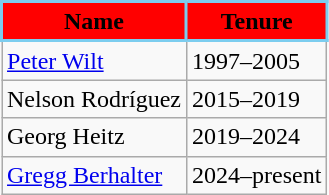<table class="wikitable">
<tr>
<th style="background:#FF0000; color:#000; border:2px solid #7CCDEF;" scope="col">Name</th>
<th style="background:#FF0000; color:#000; border:2px solid #7CCDEF;" scope="col">Tenure</th>
</tr>
<tr>
<td><a href='#'>Peter Wilt</a></td>
<td>1997–2005</td>
</tr>
<tr>
<td>Nelson Rodríguez</td>
<td>2015–2019</td>
</tr>
<tr>
<td>Georg Heitz</td>
<td>2019–2024</td>
</tr>
<tr>
<td><a href='#'>Gregg Berhalter</a></td>
<td>2024–present</td>
</tr>
</table>
